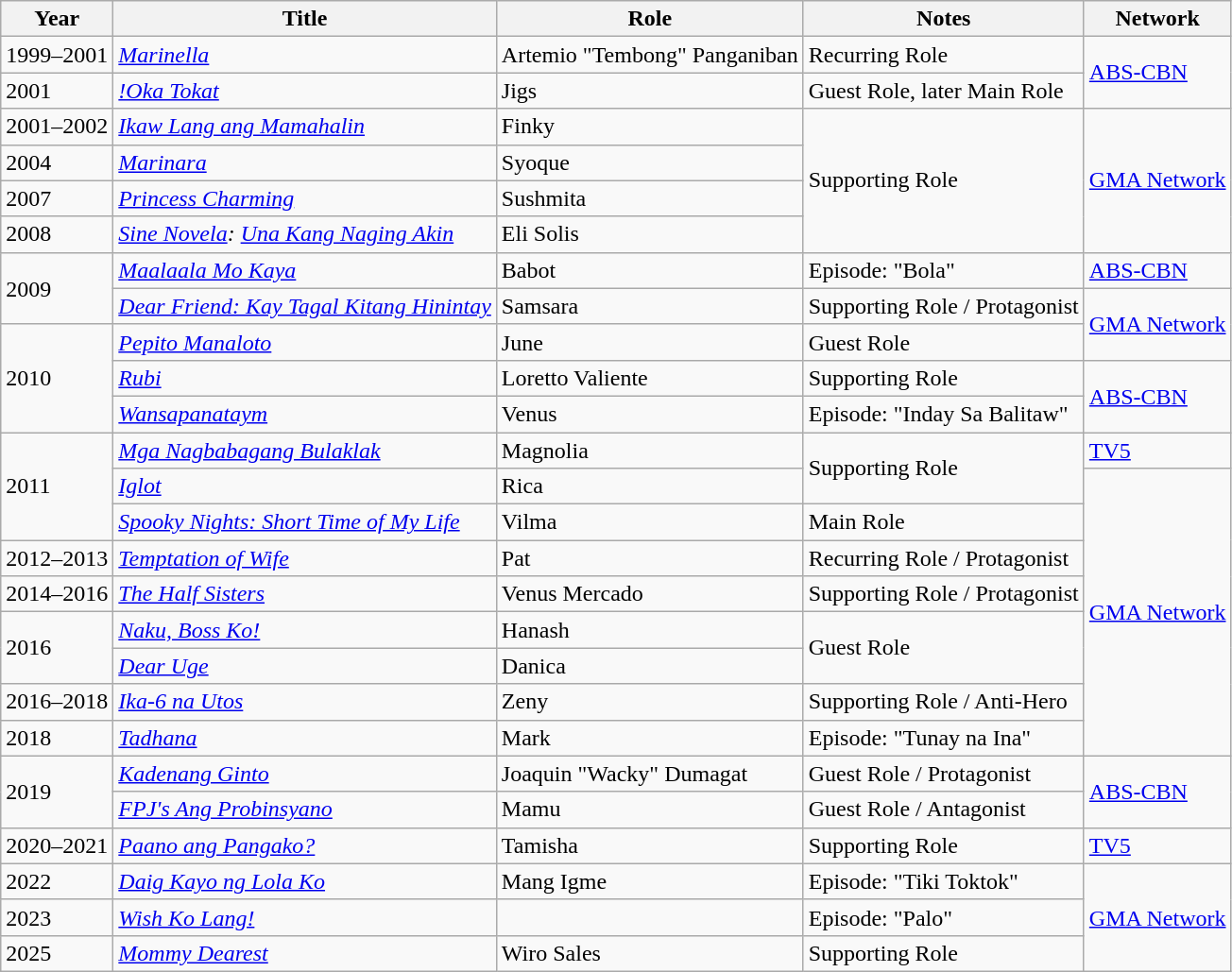<table class="wikitable sortable">
<tr>
<th>Year</th>
<th>Title</th>
<th>Role</th>
<th>Notes</th>
<th>Network</th>
</tr>
<tr>
<td>1999–2001</td>
<td><em><a href='#'>Marinella</a></em></td>
<td>Artemio "Tembong" Panganiban</td>
<td>Recurring Role</td>
<td rowspan="2"><a href='#'>ABS-CBN</a></td>
</tr>
<tr>
<td>2001</td>
<td><em><a href='#'>!Oka Tokat</a></em></td>
<td>Jigs</td>
<td>Guest Role, later Main Role</td>
</tr>
<tr>
<td>2001–2002</td>
<td><em><a href='#'>Ikaw Lang ang Mamahalin</a></em></td>
<td>Finky</td>
<td rowspan="4">Supporting Role</td>
<td rowspan="4"><a href='#'>GMA Network</a></td>
</tr>
<tr>
<td>2004</td>
<td><em><a href='#'>Marinara</a></em></td>
<td>Syoque</td>
</tr>
<tr>
<td>2007</td>
<td><em><a href='#'>Princess Charming</a></em></td>
<td>Sushmita</td>
</tr>
<tr>
<td>2008</td>
<td><em><a href='#'>Sine Novela</a>: <a href='#'>Una Kang Naging Akin</a></em></td>
<td>Eli Solis</td>
</tr>
<tr>
<td rowspan="2">2009</td>
<td><em><a href='#'>Maalaala Mo Kaya</a></em></td>
<td>Babot</td>
<td>Episode: "Bola"</td>
<td><a href='#'>ABS-CBN</a></td>
</tr>
<tr>
<td><em><a href='#'>Dear Friend: Kay Tagal Kitang Hinintay</a></em></td>
<td>Samsara</td>
<td>Supporting Role / Protagonist</td>
<td rowspan="2"><a href='#'>GMA Network</a></td>
</tr>
<tr>
<td rowspan="3">2010</td>
<td><em><a href='#'>Pepito Manaloto</a></em></td>
<td>June</td>
<td>Guest Role</td>
</tr>
<tr>
<td><em><a href='#'>Rubi</a></em></td>
<td>Loretto Valiente</td>
<td>Supporting Role</td>
<td rowspan="2"><a href='#'>ABS-CBN</a></td>
</tr>
<tr>
<td><em><a href='#'>Wansapanataym</a></em></td>
<td>Venus</td>
<td>Episode: "Inday Sa Balitaw"</td>
</tr>
<tr>
<td rowspan="3">2011</td>
<td><em><a href='#'>Mga Nagbabagang Bulaklak</a></em></td>
<td>Magnolia</td>
<td rowspan="2">Supporting Role</td>
<td><a href='#'>TV5</a></td>
</tr>
<tr>
<td><em><a href='#'>Iglot</a></em></td>
<td>Rica</td>
<td rowspan="8"><a href='#'>GMA Network</a></td>
</tr>
<tr>
<td><em><a href='#'>Spooky Nights: Short Time of My Life</a></em></td>
<td>Vilma</td>
<td>Main Role</td>
</tr>
<tr>
<td>2012–2013</td>
<td><em><a href='#'>Temptation of Wife</a></em></td>
<td>Pat</td>
<td>Recurring Role / Protagonist</td>
</tr>
<tr>
<td>2014–2016</td>
<td><em><a href='#'>The Half Sisters</a></em></td>
<td>Venus Mercado</td>
<td>Supporting Role / Protagonist</td>
</tr>
<tr>
<td rowspan="2">2016</td>
<td><em><a href='#'>Naku, Boss Ko!</a></em></td>
<td>Hanash</td>
<td rowspan="2">Guest Role</td>
</tr>
<tr>
<td><em><a href='#'>Dear Uge</a></em></td>
<td>Danica</td>
</tr>
<tr>
<td>2016–2018</td>
<td><em><a href='#'>Ika-6 na Utos</a></em></td>
<td>Zeny</td>
<td>Supporting Role / Anti-Hero</td>
</tr>
<tr>
<td>2018</td>
<td><em><a href='#'>Tadhana</a></em></td>
<td>Mark</td>
<td>Episode: "Tunay na Ina"</td>
</tr>
<tr>
<td rowspan="2">2019</td>
<td><em><a href='#'>Kadenang Ginto</a></em></td>
<td>Joaquin "Wacky" Dumagat</td>
<td>Guest Role / Protagonist</td>
<td rowspan="2"><a href='#'>ABS-CBN</a></td>
</tr>
<tr>
<td><em><a href='#'>FPJ's Ang Probinsyano</a></em></td>
<td>Mamu</td>
<td>Guest Role / Antagonist</td>
</tr>
<tr>
<td>2020–2021</td>
<td><em><a href='#'>Paano ang Pangako?</a></em></td>
<td>Tamisha</td>
<td>Supporting Role</td>
<td><a href='#'>TV5</a></td>
</tr>
<tr>
<td>2022</td>
<td><em><a href='#'>Daig Kayo ng Lola Ko</a></em></td>
<td>Mang Igme</td>
<td>Episode: "Tiki Toktok"</td>
<td rowspan="3"><a href='#'>GMA Network</a></td>
</tr>
<tr>
<td>2023</td>
<td><em><a href='#'>Wish Ko Lang!</a></em></td>
<td></td>
<td>Episode: "Palo"</td>
</tr>
<tr>
<td>2025</td>
<td><em><a href='#'>Mommy Dearest</a></em></td>
<td>Wiro Sales</td>
<td>Supporting Role</td>
</tr>
</table>
